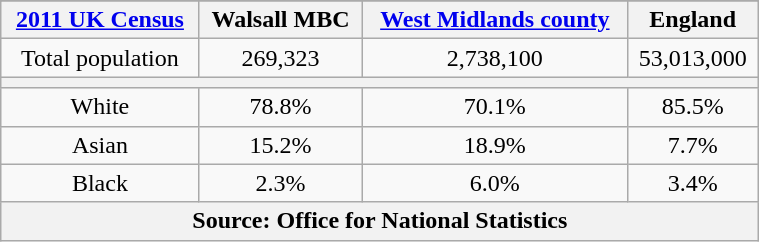<table class="wikitable" id="toc" style="float: right; margin-left: 1em; width: 40%; text-align:center" cellspacing="5">
<tr>
</tr>
<tr Walsall MBC Compared>
</tr>
<tr>
<th><a href='#'>2011 UK Census</a></th>
<th>Walsall MBC</th>
<th><a href='#'>West Midlands county</a></th>
<th>England</th>
</tr>
<tr>
<td>Total population</td>
<td>269,323</td>
<td>2,738,100</td>
<td>53,013,000</td>
</tr>
<tr>
<th colspan="5"></th>
</tr>
<tr>
<td>White</td>
<td>78.8%</td>
<td>70.1%</td>
<td>85.5%</td>
</tr>
<tr>
<td>Asian</td>
<td>15.2%</td>
<td>18.9%</td>
<td>7.7%</td>
</tr>
<tr>
<td>Black</td>
<td>2.3%</td>
<td>6.0%</td>
<td>3.4%</td>
</tr>
<tr>
<th colspan="5" style="">Source: Office for National Statistics</th>
</tr>
</table>
